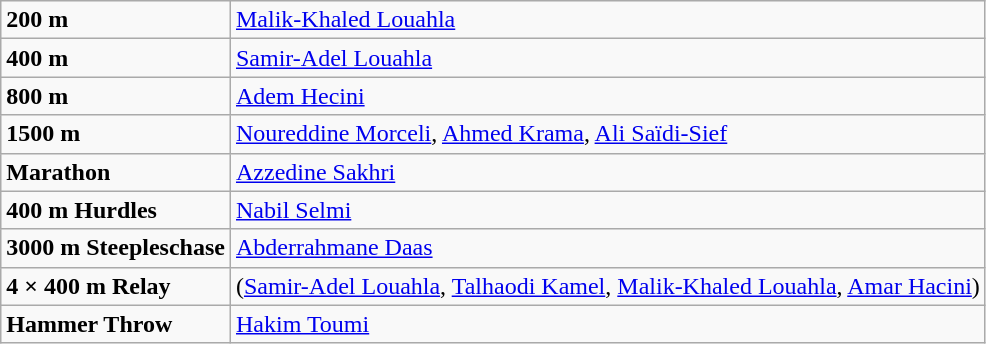<table class="wikitable">
<tr>
<td><strong>200 m</strong></td>
<td><a href='#'>Malik-Khaled Louahla</a></td>
</tr>
<tr>
<td><strong>400 m</strong></td>
<td><a href='#'>Samir-Adel Louahla</a></td>
</tr>
<tr>
<td><strong>800 m</strong></td>
<td><a href='#'>Adem Hecini</a></td>
</tr>
<tr>
<td><strong>1500 m</strong></td>
<td><a href='#'>Noureddine Morceli</a>, <a href='#'>Ahmed Krama</a>, <a href='#'>Ali Saïdi-Sief</a></td>
</tr>
<tr>
<td><strong>Marathon</strong></td>
<td><a href='#'>Azzedine Sakhri</a></td>
</tr>
<tr>
<td><strong>400 m Hurdles</strong></td>
<td><a href='#'>Nabil Selmi</a></td>
</tr>
<tr>
<td><strong>3000 m Steepleschase</strong></td>
<td><a href='#'>Abderrahmane Daas</a></td>
</tr>
<tr>
<td><strong>4 × 400 m Relay</strong></td>
<td>(<a href='#'>Samir-Adel Louahla</a>, <a href='#'>Talhaodi Kamel</a>, <a href='#'>Malik-Khaled Louahla</a>, <a href='#'>Amar Hacini</a>)</td>
</tr>
<tr>
<td><strong>Hammer Throw</strong></td>
<td><a href='#'>Hakim Toumi</a></td>
</tr>
</table>
